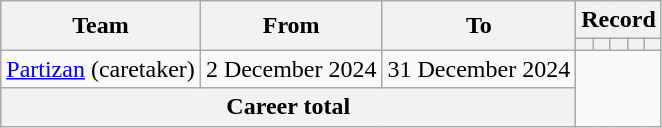<table class="wikitable" style="text-align:center">
<tr>
<th rowspan=2>Team</th>
<th rowspan=2>From</th>
<th rowspan=2>To</th>
<th colspan=8>Record</th>
</tr>
<tr>
<th></th>
<th></th>
<th></th>
<th></th>
<th></th>
</tr>
<tr>
<td align=left><a href='#'>Partizan</a> (caretaker)</td>
<td align=left>2 December 2024</td>
<td align=left>31 December 2024<br></td>
</tr>
<tr>
<th colspan=3>Career total<br></th>
</tr>
</table>
